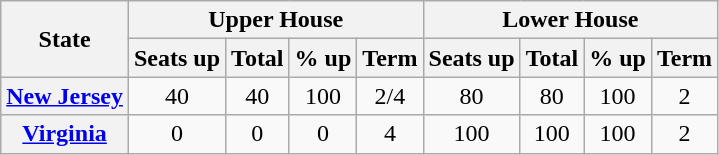<table class="wikitable sortable plainrowheaders" style="text-align: center;">
<tr>
<th rowspan=2>State</th>
<th colspan=4>Upper House</th>
<th colspan=4>Lower House</th>
</tr>
<tr>
<th>Seats up</th>
<th>Total</th>
<th>% up</th>
<th>Term</th>
<th>Seats up</th>
<th>Total</th>
<th>% up</th>
<th>Term</th>
</tr>
<tr>
<th scope="row"><a href='#'>New Jersey</a></th>
<td>40</td>
<td>40</td>
<td>100</td>
<td>2/4</td>
<td>80</td>
<td>80</td>
<td>100</td>
<td>2</td>
</tr>
<tr>
<th scope="row"><a href='#'>Virginia</a></th>
<td>0</td>
<td>0</td>
<td>0</td>
<td>4</td>
<td>100</td>
<td>100</td>
<td>100</td>
<td>2</td>
</tr>
</table>
